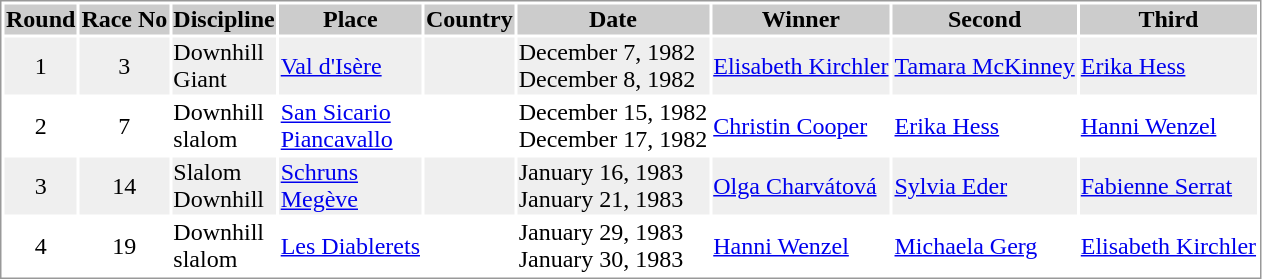<table border="0" style="border: 1px solid #999; background-color:#FFFFFF; text-align:center">
<tr align="center" bgcolor="#CCCCCC">
<th>Round</th>
<th>Race No</th>
<th>Discipline</th>
<th>Place</th>
<th>Country</th>
<th>Date</th>
<th>Winner</th>
<th>Second</th>
<th>Third</th>
</tr>
<tr bgcolor="#EFEFEF">
<td>1</td>
<td>3</td>
<td align="left">Downhill<br>Giant</td>
<td align="left"><a href='#'>Val d'Isère</a></td>
<td align="left"></td>
<td align="left">December 7, 1982<br>December 8, 1982</td>
<td align="left"> <a href='#'>Elisabeth Kirchler</a></td>
<td align="left"> <a href='#'>Tamara McKinney</a></td>
<td align="left"> <a href='#'>Erika Hess</a></td>
</tr>
<tr>
<td>2</td>
<td>7</td>
<td align="left">Downhill<br>slalom</td>
<td align="left"><a href='#'>San Sicario</a><br><a href='#'>Piancavallo</a></td>
<td align="left"><br></td>
<td align="left">December 15, 1982<br>December 17, 1982</td>
<td align="left"> <a href='#'>Christin Cooper</a></td>
<td align="left"> <a href='#'>Erika Hess</a></td>
<td align="left"> <a href='#'>Hanni Wenzel</a></td>
</tr>
<tr bgcolor="#EFEFEF">
<td>3</td>
<td>14</td>
<td align="left">Slalom<br>Downhill</td>
<td align="left"><a href='#'>Schruns</a><br><a href='#'>Megève</a></td>
<td align="left"><br></td>
<td align="left">January 16, 1983<br>January 21, 1983</td>
<td align="left"> <a href='#'>Olga Charvátová</a></td>
<td align="left"> <a href='#'>Sylvia Eder</a></td>
<td align="left"> <a href='#'>Fabienne Serrat</a></td>
</tr>
<tr>
<td>4</td>
<td>19</td>
<td align="left">Downhill<br>slalom</td>
<td align="left"><a href='#'>Les Diablerets</a></td>
<td align="left"></td>
<td align="left">January 29, 1983<br>January 30, 1983</td>
<td align="left"> <a href='#'>Hanni Wenzel</a></td>
<td align="left"> <a href='#'>Michaela Gerg</a></td>
<td align="left"> <a href='#'>Elisabeth Kirchler</a></td>
</tr>
</table>
